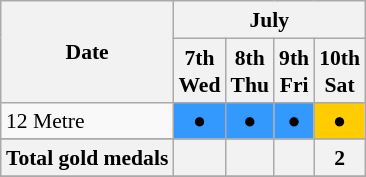<table class="wikitable" style="margin:0.5em auto; font-size:90%; line-height:1.25em;">
<tr>
<th rowspan=2>Date</th>
<th colspan=4>July</th>
</tr>
<tr>
<th>7th<br>Wed</th>
<th>8th<br>Thu</th>
<th>9th<br>Fri</th>
<th>10th<br>Sat</th>
</tr>
<tr align="center">
<td align="left">12 Metre</td>
<td bgcolor=#3399ff><span>● </span></td>
<td bgcolor=#3399ff><span>● </span></td>
<td bgcolor=#3399ff><span>● </span></td>
<td bgcolor=#ffcc00><span>● </span></td>
</tr>
<tr align="center">
</tr>
<tr>
<th>Total gold medals</th>
<th></th>
<th></th>
<th></th>
<th>2</th>
</tr>
<tr>
</tr>
</table>
